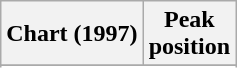<table class="wikitable">
<tr>
<th>Chart (1997)</th>
<th>Peak<br>position</th>
</tr>
<tr>
</tr>
<tr>
</tr>
<tr>
</tr>
<tr>
</tr>
<tr>
</tr>
</table>
